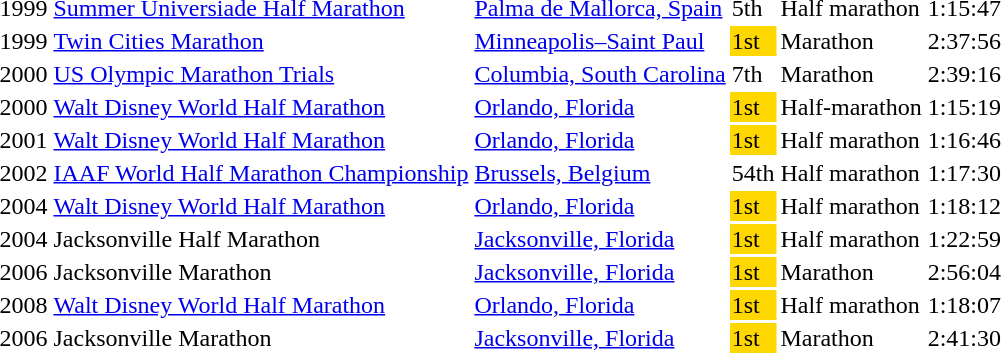<table>
<tr>
<td>1999</td>
<td><a href='#'>Summer Universiade Half Marathon</a></td>
<td><a href='#'>Palma de Mallorca, Spain</a></td>
<td>5th</td>
<td>Half marathon</td>
<td>1:15:47</td>
</tr>
<tr>
<td>1999</td>
<td><a href='#'>Twin Cities Marathon</a></td>
<td><a href='#'>Minneapolis–Saint Paul</a></td>
<td bgcolor="gold">1st</td>
<td>Marathon</td>
<td>2:37:56</td>
</tr>
<tr>
<td>2000</td>
<td><a href='#'>US Olympic Marathon Trials</a></td>
<td><a href='#'>Columbia, South Carolina</a></td>
<td>7th</td>
<td>Marathon</td>
<td>2:39:16</td>
</tr>
<tr>
<td>2000</td>
<td><a href='#'>Walt Disney World Half Marathon</a></td>
<td><a href='#'>Orlando, Florida</a></td>
<td bgcolor="gold">1st</td>
<td>Half-marathon</td>
<td>1:15:19</td>
</tr>
<tr>
<td>2001</td>
<td><a href='#'>Walt Disney World Half Marathon</a></td>
<td><a href='#'>Orlando, Florida</a></td>
<td bgcolor="gold">1st</td>
<td>Half marathon</td>
<td>1:16:46</td>
</tr>
<tr>
<td>2002</td>
<td><a href='#'>IAAF World Half Marathon Championship</a></td>
<td><a href='#'>Brussels, Belgium</a></td>
<td>54th</td>
<td>Half marathon</td>
<td>1:17:30</td>
</tr>
<tr>
<td>2004</td>
<td><a href='#'>Walt Disney World Half Marathon</a></td>
<td><a href='#'>Orlando, Florida</a></td>
<td bgcolor="gold">1st</td>
<td>Half marathon</td>
<td>1:18:12</td>
</tr>
<tr>
<td>2004</td>
<td>Jacksonville Half Marathon</td>
<td><a href='#'>Jacksonville, Florida</a></td>
<td bgcolor="gold">1st</td>
<td>Half marathon</td>
<td>1:22:59</td>
</tr>
<tr>
<td>2006</td>
<td>Jacksonville Marathon</td>
<td><a href='#'>Jacksonville, Florida</a></td>
<td bgcolor="gold">1st</td>
<td>Marathon</td>
<td>2:56:04</td>
</tr>
<tr>
<td>2008</td>
<td><a href='#'>Walt Disney World Half Marathon</a></td>
<td><a href='#'>Orlando, Florida</a></td>
<td bgcolor="gold">1st</td>
<td>Half marathon</td>
<td>1:18:07</td>
</tr>
<tr>
<td>2006</td>
<td>Jacksonville Marathon</td>
<td><a href='#'>Jacksonville, Florida</a></td>
<td bgcolor="gold">1st</td>
<td>Marathon</td>
<td>2:41:30</td>
</tr>
<tr>
</tr>
</table>
